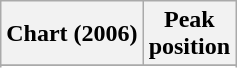<table class="wikitable sortable plainrowheaders">
<tr>
<th>Chart (2006)</th>
<th>Peak<br>position</th>
</tr>
<tr>
</tr>
<tr>
</tr>
<tr>
</tr>
<tr>
</tr>
<tr>
</tr>
<tr>
</tr>
<tr>
</tr>
<tr>
</tr>
<tr>
</tr>
<tr>
</tr>
<tr>
</tr>
<tr>
</tr>
<tr>
</tr>
<tr>
</tr>
<tr>
</tr>
<tr>
</tr>
<tr>
</tr>
</table>
